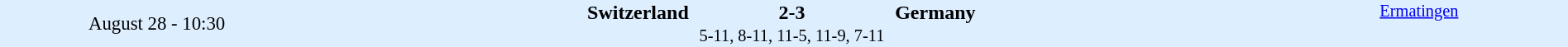<table style="width: 100%; background:#ddeeff;" cellspacing="0">
<tr>
<td style=font-size:95% align=center rowspan=3 width=20%>August 28 - 10:30</td>
</tr>
<tr>
<td width=24% align=right><strong>Switzerland</strong></td>
<td align=center width=13%><strong>2-3</strong></td>
<td width=24%><strong>Germany</strong></td>
<td style=font-size:85% rowspan=3 valign=top align=center><a href='#'>Ermatingen</a></td>
</tr>
<tr style=font-size:85%>
<td colspan=3 align=center>5-11, 8-11, 11-5, 11-9, 7-11</td>
</tr>
</table>
